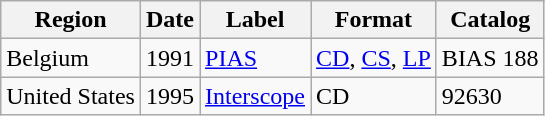<table class="wikitable">
<tr>
<th>Region</th>
<th>Date</th>
<th>Label</th>
<th>Format</th>
<th>Catalog</th>
</tr>
<tr>
<td>Belgium</td>
<td>1991</td>
<td><a href='#'>PIAS</a></td>
<td><a href='#'>CD</a>, <a href='#'>CS</a>, <a href='#'>LP</a></td>
<td>BIAS 188</td>
</tr>
<tr>
<td>United States</td>
<td>1995</td>
<td><a href='#'>Interscope</a></td>
<td>CD</td>
<td>92630</td>
</tr>
</table>
